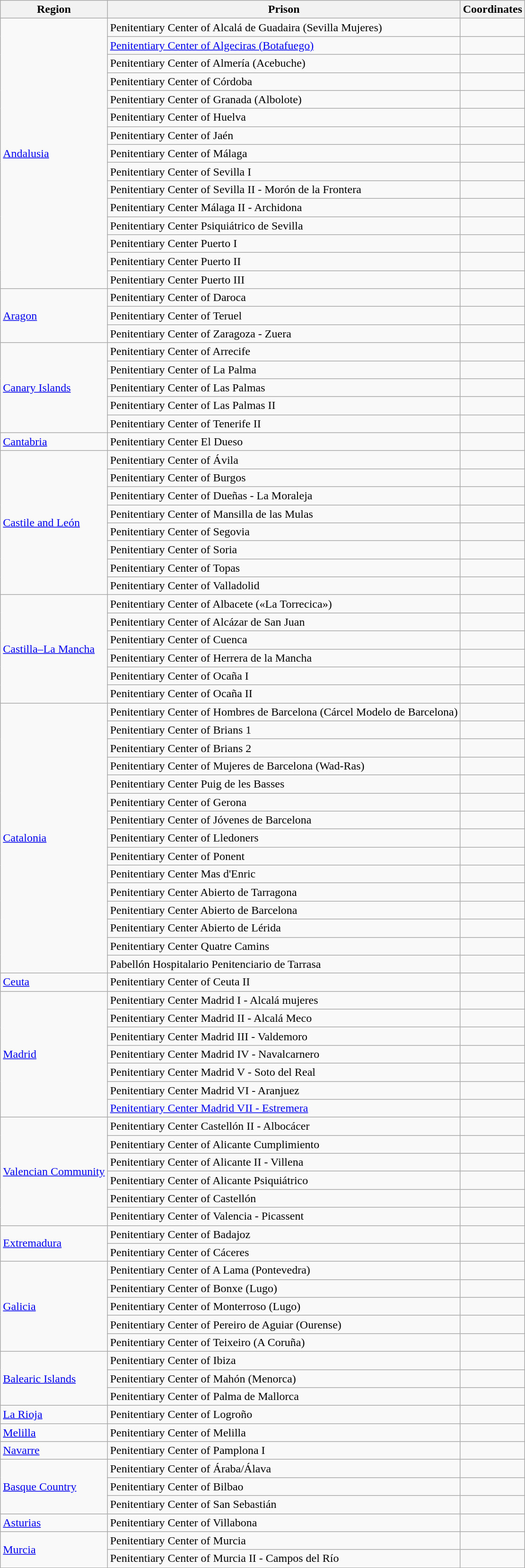<table class="wikitable sortable">
<tr>
<th>Region</th>
<th>Prison</th>
<th class="unsortable">Coordinates</th>
</tr>
<tr>
<td rowspan="15"><a href='#'>Andalusia</a></td>
<td>Penitentiary Center of Alcalá de Guadaira (Sevilla Mujeres)</td>
<td><small></small></td>
</tr>
<tr>
<td><a href='#'>Penitentiary Center of Algeciras (Botafuego)</a></td>
<td><small></small></td>
</tr>
<tr>
<td>Penitentiary Center of Almería (Acebuche)</td>
<td><small></small></td>
</tr>
<tr>
<td>Penitentiary Center of Córdoba</td>
<td><small></small></td>
</tr>
<tr>
<td>Penitentiary Center of Granada (Albolote)</td>
<td><small></small></td>
</tr>
<tr>
<td>Penitentiary Center of Huelva</td>
<td><small></small></td>
</tr>
<tr>
<td>Penitentiary Center of Jaén</td>
<td><small></small></td>
</tr>
<tr>
<td>Penitentiary Center of Málaga</td>
<td><small></small></td>
</tr>
<tr>
<td>Penitentiary Center of Sevilla I</td>
<td><small></small></td>
</tr>
<tr>
<td>Penitentiary Center of Sevilla II - Morón de la Frontera</td>
<td><small></small></td>
</tr>
<tr>
<td>Penitentiary Center Málaga II - Archidona</td>
<td><small></small></td>
</tr>
<tr>
<td>Penitentiary Center Psiquiátrico de Sevilla</td>
<td><small></small></td>
</tr>
<tr>
<td>Penitentiary Center Puerto I</td>
<td><small></small></td>
</tr>
<tr>
<td>Penitentiary Center Puerto II</td>
<td><small></small></td>
</tr>
<tr>
<td>Penitentiary Center Puerto III</td>
<td><small></small></td>
</tr>
<tr>
<td rowspan="3"><a href='#'>Aragon</a></td>
<td>Penitentiary Center of Daroca</td>
<td><small></small></td>
</tr>
<tr>
<td>Penitentiary Center of Teruel</td>
<td><small></small></td>
</tr>
<tr>
<td>Penitentiary Center of Zaragoza - Zuera</td>
<td><small></small></td>
</tr>
<tr>
<td rowspan="5"><a href='#'>Canary Islands</a></td>
<td>Penitentiary Center of Arrecife</td>
<td><small></small></td>
</tr>
<tr>
<td>Penitentiary Center of La Palma</td>
<td><small></small></td>
</tr>
<tr>
<td>Penitentiary Center of Las Palmas</td>
<td><small></small></td>
</tr>
<tr>
<td>Penitentiary Center of Las Palmas II</td>
<td><small></small></td>
</tr>
<tr>
<td>Penitentiary Center of Tenerife II</td>
<td><small></small></td>
</tr>
<tr>
<td><a href='#'>Cantabria</a></td>
<td>Penitentiary Center El Dueso</td>
<td><small></small></td>
</tr>
<tr>
<td rowspan="8"><a href='#'>Castile and León</a></td>
<td>Penitentiary Center of Ávila</td>
<td><small></small></td>
</tr>
<tr>
<td>Penitentiary Center of Burgos</td>
<td><small></small></td>
</tr>
<tr>
<td>Penitentiary Center of Dueñas - La Moraleja</td>
<td><small></small></td>
</tr>
<tr>
<td>Penitentiary Center of Mansilla de las Mulas</td>
<td><small></small></td>
</tr>
<tr>
<td>Penitentiary Center of Segovia</td>
<td><small></small></td>
</tr>
<tr>
<td>Penitentiary Center of Soria</td>
<td><small></small></td>
</tr>
<tr>
<td>Penitentiary Center of Topas</td>
<td><small></small></td>
</tr>
<tr>
<td>Penitentiary Center of Valladolid</td>
<td><small></small></td>
</tr>
<tr>
<td rowspan="6"><a href='#'>Castilla–La Mancha</a></td>
<td>Penitentiary Center of Albacete («La Torrecica»)</td>
<td><small></small></td>
</tr>
<tr>
<td>Penitentiary Center of Alcázar de San Juan</td>
<td><small></small></td>
</tr>
<tr>
<td>Penitentiary Center of Cuenca</td>
<td><small></small></td>
</tr>
<tr>
<td>Penitentiary Center of Herrera de la Mancha</td>
<td><small></small></td>
</tr>
<tr>
<td>Penitentiary Center of Ocaña I</td>
<td><small></small></td>
</tr>
<tr>
<td>Penitentiary Center of Ocaña II</td>
<td><small></small></td>
</tr>
<tr>
<td rowspan="15"><a href='#'>Catalonia</a></td>
<td>Penitentiary Center of Hombres de Barcelona (Cárcel Modelo de Barcelona) </td>
<td><small></small></td>
</tr>
<tr>
<td>Penitentiary Center of Brians 1</td>
<td><small></small></td>
</tr>
<tr>
<td>Penitentiary Center of Brians 2</td>
<td><small></small></td>
</tr>
<tr>
<td>Penitentiary Center of Mujeres de Barcelona (Wad-Ras)</td>
<td><small></small></td>
</tr>
<tr>
<td>Penitentiary Center Puig de les Basses</td>
<td><small></small></td>
</tr>
<tr>
<td>Penitentiary Center of Gerona</td>
<td><small></small></td>
</tr>
<tr>
<td>Penitentiary Center of Jóvenes de Barcelona</td>
<td><small></small></td>
</tr>
<tr>
<td>Penitentiary Center of Lledoners</td>
<td><small></small></td>
</tr>
<tr>
<td>Penitentiary Center of Ponent</td>
<td><small></small></td>
</tr>
<tr>
<td>Penitentiary Center Mas d'Enric</td>
<td><small></small></td>
</tr>
<tr>
<td>Penitentiary Center Abierto de Tarragona </td>
<td><small></small></td>
</tr>
<tr>
<td>Penitentiary Center Abierto de Barcelona</td>
<td><small></small></td>
</tr>
<tr>
<td>Penitentiary Center Abierto de Lérida</td>
<td><small></small></td>
</tr>
<tr>
<td>Penitentiary Center Quatre Camins</td>
<td><small></small></td>
</tr>
<tr>
<td>Pabellón Hospitalario Penitenciario de Tarrasa</td>
<td><small></small></td>
</tr>
<tr>
<td><a href='#'>Ceuta</a></td>
<td>Penitentiary Center of Ceuta II</td>
<td><small></small></td>
</tr>
<tr>
<td rowspan="7"><a href='#'>Madrid</a></td>
<td>Penitentiary Center Madrid I - Alcalá mujeres</td>
<td><small></small></td>
</tr>
<tr>
<td>Penitentiary Center Madrid II - Alcalá Meco</td>
<td><small></small></td>
</tr>
<tr>
<td>Penitentiary Center Madrid III - Valdemoro</td>
<td><small></small></td>
</tr>
<tr>
<td>Penitentiary Center Madrid IV - Navalcarnero</td>
<td><small></small></td>
</tr>
<tr>
<td>Penitentiary Center Madrid V - Soto del Real</td>
<td><small></small></td>
</tr>
<tr>
<td>Penitentiary Center Madrid VI - Aranjuez</td>
<td><small></small></td>
</tr>
<tr>
<td><a href='#'>Penitentiary Center Madrid VII - Estremera</a></td>
<td><small></small></td>
</tr>
<tr>
<td rowspan="6"><a href='#'>Valencian Community</a></td>
<td>Penitentiary Center Castellón II - Albocácer</td>
<td><small></small></td>
</tr>
<tr>
<td>Penitentiary Center of Alicante Cumplimiento</td>
<td><small></small></td>
</tr>
<tr>
<td>Penitentiary Center of Alicante II - Villena</td>
<td><small></small></td>
</tr>
<tr>
<td>Penitentiary Center of Alicante Psiquiátrico</td>
<td><small></small></td>
</tr>
<tr>
<td>Penitentiary Center of Castellón</td>
<td><small></small></td>
</tr>
<tr>
<td>Penitentiary Center of Valencia - Picassent</td>
<td><small></small></td>
</tr>
<tr>
<td rowspan="2"><a href='#'>Extremadura</a></td>
<td>Penitentiary Center of Badajoz</td>
<td><small></small></td>
</tr>
<tr>
<td>Penitentiary Center of Cáceres</td>
<td><small></small></td>
</tr>
<tr>
<td rowspan="5"><a href='#'>Galicia</a></td>
<td>Penitentiary Center of A Lama (Pontevedra)</td>
<td><small></small></td>
</tr>
<tr>
<td>Penitentiary Center of Bonxe (Lugo)</td>
<td><small></small></td>
</tr>
<tr>
<td>Penitentiary Center of Monterroso (Lugo)</td>
<td><small></small></td>
</tr>
<tr>
<td>Penitentiary Center of Pereiro de Aguiar (Ourense)</td>
<td><small></small></td>
</tr>
<tr>
<td>Penitentiary Center of Teixeiro (A Coruña)</td>
<td><small></small></td>
</tr>
<tr>
<td rowspan="3"><a href='#'>Balearic Islands</a></td>
<td>Penitentiary Center of Ibiza</td>
<td><small></small></td>
</tr>
<tr>
<td>Penitentiary Center of Mahón (Menorca)</td>
<td><small></small></td>
</tr>
<tr>
<td>Penitentiary Center of Palma de Mallorca</td>
<td><small></small></td>
</tr>
<tr>
<td><a href='#'>La Rioja</a></td>
<td>Penitentiary Center of Logroño</td>
<td><small></small></td>
</tr>
<tr>
<td><a href='#'>Melilla</a></td>
<td>Penitentiary Center of Melilla</td>
<td><small></small></td>
</tr>
<tr>
<td><a href='#'>Navarre</a></td>
<td>Penitentiary Center of Pamplona I</td>
<td><small></small></td>
</tr>
<tr>
<td rowspan="3"><a href='#'>Basque Country</a></td>
<td>Penitentiary Center of Áraba/Álava</td>
<td><small></small></td>
</tr>
<tr>
<td>Penitentiary Center of Bilbao</td>
<td><small></small></td>
</tr>
<tr>
<td>Penitentiary Center of San Sebastián</td>
<td><small></small></td>
</tr>
<tr>
<td><a href='#'>Asturias</a></td>
<td>Penitentiary Center of Villabona</td>
<td><small></small></td>
</tr>
<tr>
<td rowspan="3"><a href='#'>Murcia</a></td>
<td>Penitentiary Center of Murcia</td>
<td><small></small></td>
</tr>
<tr>
<td>Penitentiary Center of Murcia II - Campos del Río</td>
<td><small></small></td>
</tr>
</table>
